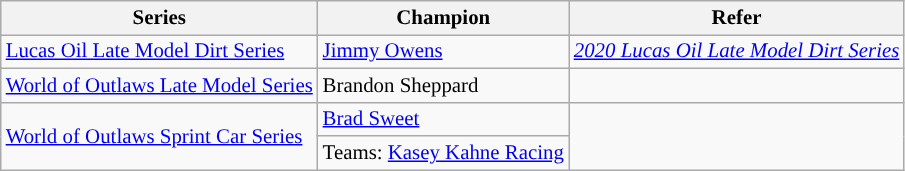<table class="wikitable" style="font-size:87%;">
<tr>
<th>Series</th>
<th>Champion</th>
<th>Refer</th>
</tr>
<tr>
<td><a href='#'>Lucas Oil Late Model Dirt Series</a></td>
<td> <a href='#'>Jimmy Owens</a></td>
<td><em><a href='#'>2020 Lucas Oil Late Model Dirt Series</a></em></td>
</tr>
<tr>
<td><a href='#'>World of Outlaws Late Model Series</a></td>
<td> Brandon Sheppard</td>
<td></td>
</tr>
<tr>
<td rowspan=2><a href='#'>World of Outlaws Sprint Car Series</a></td>
<td> <a href='#'>Brad Sweet</a></td>
<td rowspan=2></td>
</tr>
<tr>
<td>Teams:  <a href='#'>Kasey Kahne Racing</a></td>
</tr>
</table>
